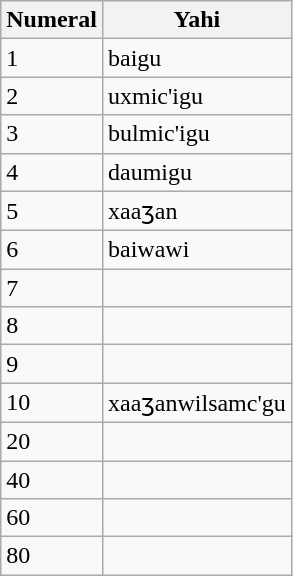<table class="wikitable">
<tr>
<th>Numeral</th>
<th>Yahi</th>
</tr>
<tr>
<td>1</td>
<td>baigu</td>
</tr>
<tr>
<td>2</td>
<td>uxmic'igu</td>
</tr>
<tr>
<td>3</td>
<td>bulmic'igu</td>
</tr>
<tr>
<td>4</td>
<td>daumigu</td>
</tr>
<tr>
<td>5</td>
<td>xaaʒan</td>
</tr>
<tr>
<td>6</td>
<td>baiwawi</td>
</tr>
<tr>
<td>7</td>
<td></td>
</tr>
<tr>
<td>8</td>
<td></td>
</tr>
<tr>
<td>9</td>
<td></td>
</tr>
<tr>
<td>10</td>
<td>xaaʒanwilsamc'gu</td>
</tr>
<tr>
<td>20</td>
<td></td>
</tr>
<tr>
<td>40</td>
<td></td>
</tr>
<tr>
<td>60</td>
<td></td>
</tr>
<tr>
<td>80</td>
<td></td>
</tr>
</table>
